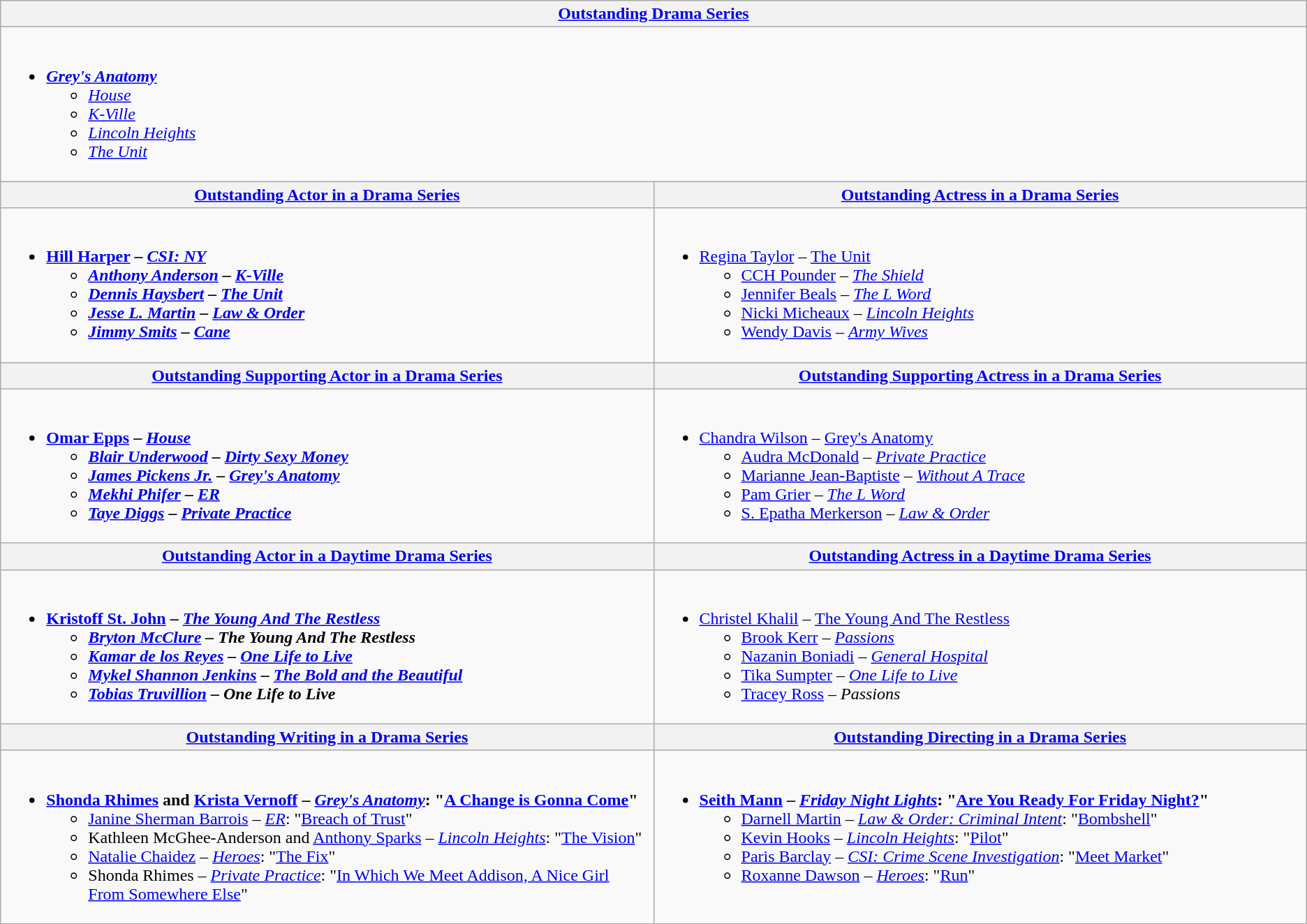<table class="wikitable" style="width=100%">
<tr>
<th colspan="2" style="width=50%"><a href='#'>Outstanding Drama Series</a></th>
</tr>
<tr>
<td colspan="2" style="vertical-align:top"><br><ul><li><strong><em><a href='#'>Grey's Anatomy</a></em></strong><ul><li><em><a href='#'>House</a></em></li><li><em><a href='#'>K-Ville</a></em></li><li><em><a href='#'>Lincoln Heights</a></em></li><li><em><a href='#'>The Unit</a></em></li></ul></li></ul></td>
</tr>
<tr>
<th><a href='#'>Outstanding Actor in a Drama Series</a></th>
<th><a href='#'>Outstanding Actress in a Drama Series</a></th>
</tr>
<tr>
<td style="vertical-align:top" width="50%"><br><ul><li><strong><a href='#'>Hill Harper</a> – <em><a href='#'>CSI: NY</a><strong><em><ul><li><a href='#'>Anthony Anderson</a> – </em><a href='#'>K-Ville</a><em></li><li><a href='#'>Dennis Haysbert</a> – </em><a href='#'>The Unit</a><em></li><li><a href='#'>Jesse L. Martin</a> – </em><a href='#'>Law & Order</a><em></li><li><a href='#'>Jimmy Smits</a> – </em><a href='#'>Cane</a><em></li></ul></li></ul></td>
<td style="vertical-align:top" width="50%"><br><ul><li></strong><a href='#'>Regina Taylor</a> – </em><a href='#'>The Unit</a></em></strong><ul><li><a href='#'>CCH Pounder</a> – <em><a href='#'>The Shield</a></em></li><li><a href='#'>Jennifer Beals</a> – <em><a href='#'>The L Word</a></em></li><li><a href='#'>Nicki Micheaux</a> – <em><a href='#'>Lincoln Heights</a></em></li><li><a href='#'>Wendy Davis</a> – <em><a href='#'>Army Wives</a></em></li></ul></li></ul></td>
</tr>
<tr>
<th><a href='#'>Outstanding Supporting Actor in a Drama Series</a></th>
<th><a href='#'>Outstanding Supporting Actress in a Drama Series</a></th>
</tr>
<tr>
<td style="vertical-align:top"><br><ul><li><strong><a href='#'>Omar Epps</a> – <em><a href='#'>House</a><strong><em><ul><li><a href='#'>Blair Underwood</a> – </em><a href='#'>Dirty Sexy Money</a><em></li><li><a href='#'>James Pickens Jr.</a> – </em><a href='#'>Grey's Anatomy</a><em></li><li><a href='#'>Mekhi Phifer</a> – </em><a href='#'>ER</a><em></li><li><a href='#'>Taye Diggs</a> – </em><a href='#'>Private Practice</a><em></li></ul></li></ul></td>
<td style="vertical-align:top"><br><ul><li></strong><a href='#'>Chandra Wilson</a> – </em><a href='#'>Grey's Anatomy</a></em></strong><ul><li><a href='#'>Audra McDonald</a> – <em><a href='#'>Private Practice</a></em></li><li><a href='#'>Marianne Jean-Baptiste</a> – <em><a href='#'>Without A Trace</a></em></li><li><a href='#'>Pam Grier</a> – <em><a href='#'>The L Word</a></em></li><li><a href='#'>S. Epatha Merkerson</a> – <em><a href='#'>Law & Order</a></em></li></ul></li></ul></td>
</tr>
<tr>
<th><a href='#'>Outstanding Actor in a Daytime Drama Series</a></th>
<th><a href='#'>Outstanding Actress in a Daytime Drama Series</a></th>
</tr>
<tr>
<td style="vertical-align:top"><br><ul><li><strong><a href='#'>Kristoff St. John</a> – <em><a href='#'>The Young And The Restless</a><strong><em><ul><li><a href='#'>Bryton McClure</a> – </em>The Young And The Restless<em></li><li><a href='#'>Kamar de los Reyes</a> – </em><a href='#'>One Life to Live</a><em></li><li><a href='#'>Mykel Shannon Jenkins</a> – </em><a href='#'>The Bold and the Beautiful</a><em></li><li><a href='#'>Tobias Truvillion</a> – </em>One Life to Live<em></li></ul></li></ul></td>
<td style="vertical-align:top"><br><ul><li></strong><a href='#'>Christel Khalil</a> – </em><a href='#'>The Young And The Restless</a></em></strong><ul><li><a href='#'>Brook Kerr</a> – <em><a href='#'>Passions</a></em></li><li><a href='#'>Nazanin Boniadi</a> – <em><a href='#'>General Hospital</a></em></li><li><a href='#'>Tika Sumpter</a> – <em><a href='#'>One Life to Live</a></em></li><li><a href='#'>Tracey Ross</a> – <em>Passions</em></li></ul></li></ul></td>
</tr>
<tr>
<th><a href='#'>Outstanding Writing in a Drama Series</a></th>
<th><a href='#'>Outstanding Directing in a Drama Series</a></th>
</tr>
<tr>
<td style="vertical-align:top"><br><ul><li><strong><a href='#'>Shonda Rhimes</a> and <a href='#'>Krista Vernoff</a> – <em><a href='#'>Grey's Anatomy</a></em>: "<a href='#'>A Change is Gonna Come</a>"</strong><ul><li><a href='#'>Janine Sherman Barrois</a> – <em><a href='#'>ER</a></em>: "<a href='#'>Breach of Trust</a>"</li><li>Kathleen McGhee-Anderson and <a href='#'>Anthony Sparks</a> – <em><a href='#'>Lincoln Heights</a></em>: "<a href='#'>The Vision</a>"</li><li><a href='#'>Natalie Chaidez</a> – <em><a href='#'>Heroes</a></em>: "<a href='#'>The Fix</a>"</li><li>Shonda Rhimes – <em><a href='#'>Private Practice</a></em>: "<a href='#'>In Which We Meet Addison, A Nice Girl From Somewhere Else</a>"</li></ul></li></ul></td>
<td style="vertical-align:top"><br><ul><li><strong><a href='#'>Seith Mann</a> – <em><a href='#'>Friday Night Lights</a></em>: "<a href='#'>Are You Ready For Friday Night?</a>"</strong><ul><li><a href='#'>Darnell Martin</a> – <em><a href='#'>Law & Order: Criminal Intent</a></em>: "<a href='#'>Bombshell</a>"</li><li><a href='#'>Kevin Hooks</a> – <em><a href='#'>Lincoln Heights</a></em>: "<a href='#'>Pilot</a>"</li><li><a href='#'>Paris Barclay</a> – <em><a href='#'>CSI: Crime Scene Investigation</a></em>: "<a href='#'>Meet Market</a>"</li><li><a href='#'>Roxanne Dawson</a> – <em><a href='#'>Heroes</a></em>: "<a href='#'>Run</a>"</li></ul></li></ul></td>
</tr>
</table>
